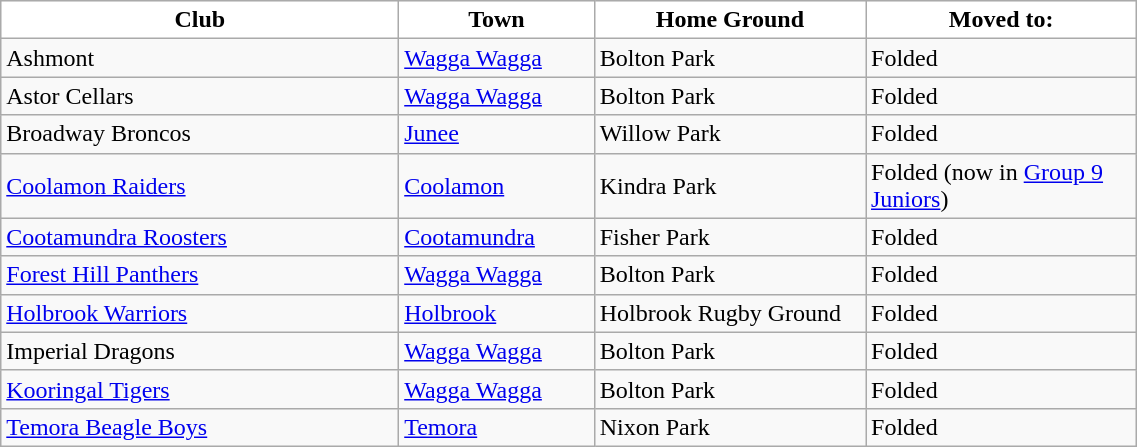<table class="wikitable" style="width: 60%">
<tr>
<th style="background:white; width:22%">Club</th>
<th style="background:white; width:8%">Town</th>
<th style="background:white; width:15%">Home Ground</th>
<th style="background:white; width:15%">Moved to:</th>
</tr>
<tr>
<td> Ashmont</td>
<td><a href='#'>Wagga Wagga</a></td>
<td>Bolton Park</td>
<td>Folded</td>
</tr>
<tr>
<td> Astor Cellars</td>
<td><a href='#'>Wagga Wagga</a></td>
<td>Bolton Park</td>
<td>Folded</td>
</tr>
<tr>
<td> Broadway Broncos</td>
<td><a href='#'>Junee</a></td>
<td>Willow Park</td>
<td>Folded</td>
</tr>
<tr>
<td> <a href='#'>Coolamon Raiders</a></td>
<td><a href='#'>Coolamon</a></td>
<td>Kindra Park</td>
<td>Folded (now in <a href='#'>Group 9 Juniors</a>)</td>
</tr>
<tr>
<td> <a href='#'>Cootamundra Roosters</a></td>
<td><a href='#'>Cootamundra</a></td>
<td>Fisher Park</td>
<td>Folded</td>
</tr>
<tr>
<td> <a href='#'>Forest Hill Panthers</a></td>
<td><a href='#'>Wagga Wagga</a></td>
<td>Bolton Park</td>
<td>Folded</td>
</tr>
<tr>
<td> <a href='#'>Holbrook Warriors</a></td>
<td><a href='#'>Holbrook</a></td>
<td>Holbrook Rugby Ground</td>
<td>Folded</td>
</tr>
<tr>
<td> Imperial Dragons</td>
<td><a href='#'>Wagga Wagga</a></td>
<td>Bolton Park</td>
<td>Folded</td>
</tr>
<tr>
<td> <a href='#'>Kooringal Tigers</a></td>
<td><a href='#'>Wagga Wagga</a></td>
<td>Bolton Park</td>
<td>Folded</td>
</tr>
<tr>
<td> <a href='#'>Temora Beagle Boys</a></td>
<td><a href='#'>Temora</a></td>
<td>Nixon Park</td>
<td>Folded</td>
</tr>
</table>
